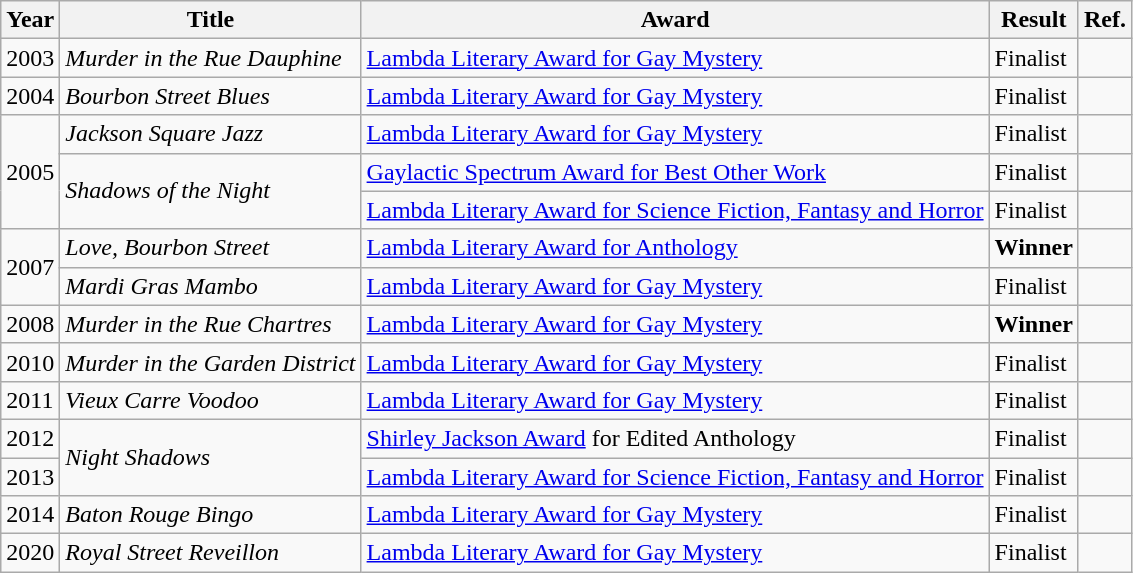<table class="wikitable sortable">
<tr>
<th>Year</th>
<th>Title</th>
<th>Award</th>
<th>Result</th>
<th>Ref.</th>
</tr>
<tr>
<td>2003</td>
<td><em>Murder in the Rue Dauphine</em></td>
<td rowspan="1"><a href='#'>Lambda Literary Award for Gay Mystery</a></td>
<td rowspan="1">Finalist</td>
<td></td>
</tr>
<tr>
<td>2004</td>
<td><em>Bourbon Street Blues</em></td>
<td rowspan="1"><a href='#'>Lambda Literary Award for Gay Mystery</a></td>
<td rowspan="1">Finalist</td>
<td></td>
</tr>
<tr>
<td rowspan="3">2005</td>
<td><em>Jackson Square Jazz</em></td>
<td rowspan="1"><a href='#'>Lambda Literary Award for Gay Mystery</a></td>
<td rowspan="1">Finalist</td>
<td></td>
</tr>
<tr>
<td rowspan="2"><em>Shadows of the Night</em></td>
<td><a href='#'>Gaylactic Spectrum Award for Best Other Work</a></td>
<td>Finalist</td>
<td></td>
</tr>
<tr>
<td><a href='#'>Lambda Literary Award for Science Fiction, Fantasy and Horror</a></td>
<td>Finalist</td>
<td></td>
</tr>
<tr>
<td rowspan="2">2007</td>
<td><em>Love, Bourbon Street</em></td>
<td><a href='#'>Lambda Literary Award for Anthology</a></td>
<td><strong>Winner</strong></td>
<td></td>
</tr>
<tr>
<td><em>Mardi Gras Mambo</em></td>
<td rowspan="1"><a href='#'>Lambda Literary Award for Gay Mystery</a></td>
<td rowspan="1">Finalist</td>
<td></td>
</tr>
<tr>
<td>2008</td>
<td><em>Murder in the Rue Chartres</em></td>
<td rowspan="1"><a href='#'>Lambda Literary Award for Gay Mystery</a></td>
<td><strong>Winner</strong></td>
<td></td>
</tr>
<tr>
<td>2010</td>
<td><em>Murder in the Garden District</em></td>
<td rowspan="1"><a href='#'>Lambda Literary Award for Gay Mystery</a></td>
<td rowspan="1">Finalist</td>
<td></td>
</tr>
<tr>
<td>2011</td>
<td><em>Vieux Carre Voodoo</em></td>
<td rowspan="1"><a href='#'>Lambda Literary Award for Gay Mystery</a></td>
<td rowspan="1">Finalist</td>
<td></td>
</tr>
<tr>
<td>2012</td>
<td rowspan="2"><em>Night Shadows</em></td>
<td><a href='#'>Shirley Jackson Award</a> for Edited Anthology</td>
<td>Finalist</td>
<td></td>
</tr>
<tr>
<td>2013</td>
<td><a href='#'>Lambda Literary Award for Science Fiction, Fantasy and Horror</a></td>
<td>Finalist</td>
<td></td>
</tr>
<tr>
<td>2014</td>
<td><em>Baton Rouge Bingo</em></td>
<td rowspan="1"><a href='#'>Lambda Literary Award for Gay Mystery</a></td>
<td rowspan="1">Finalist</td>
<td></td>
</tr>
<tr>
<td>2020</td>
<td><em>Royal Street Reveillon</em></td>
<td rowspan="1"><a href='#'>Lambda Literary Award for Gay Mystery</a></td>
<td rowspan="1">Finalist</td>
<td></td>
</tr>
</table>
